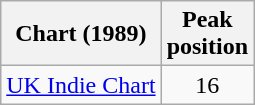<table class="wikitable sortable">
<tr>
<th scope="col">Chart (1989)</th>
<th scope="col">Peak<br>position</th>
</tr>
<tr>
<td><a href='#'>UK Indie Chart</a></td>
<td style="text-align:center;">16</td>
</tr>
</table>
